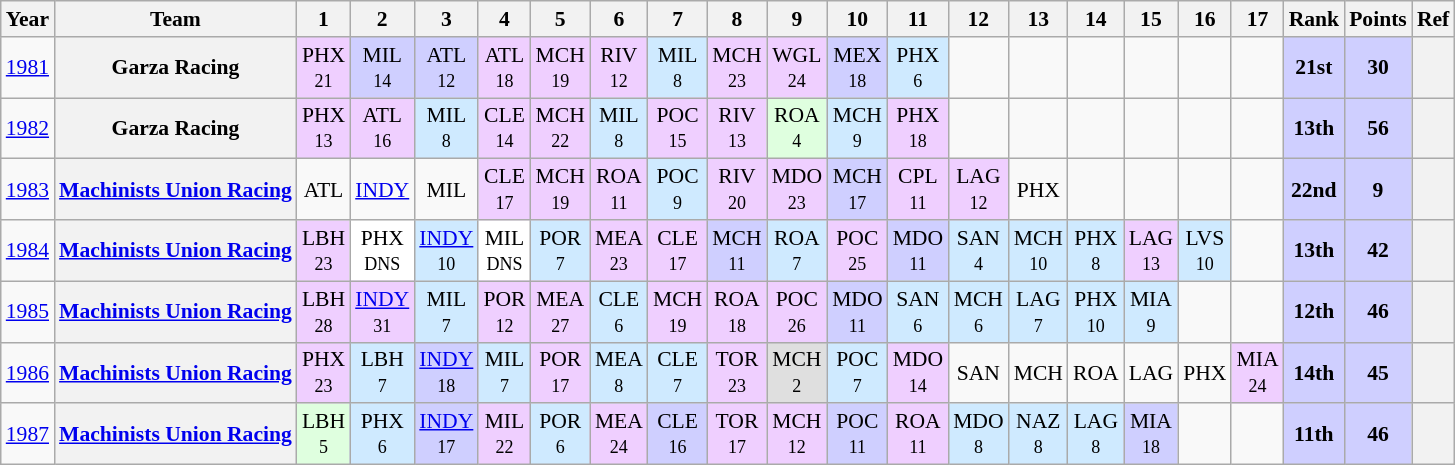<table class="wikitable" style="text-align:center; font-size:90%">
<tr>
<th>Year</th>
<th>Team</th>
<th>1</th>
<th>2</th>
<th>3</th>
<th>4</th>
<th>5</th>
<th>6</th>
<th>7</th>
<th>8</th>
<th>9</th>
<th>10</th>
<th>11</th>
<th>12</th>
<th>13</th>
<th>14</th>
<th>15</th>
<th>16</th>
<th>17</th>
<th>Rank</th>
<th>Points</th>
<th>Ref</th>
</tr>
<tr>
<td><a href='#'>1981</a></td>
<th>Garza Racing</th>
<td style="background:#EFCFFF;">PHX<br><small>21</small></td>
<td style="background:#cfcfff;">MIL<br><small>14</small></td>
<td style="background:#cfcfff;">ATL<br><small>12</small></td>
<td style="background:#EFCFFF;">ATL<br><small>18</small></td>
<td style="background:#EFCFFF;">MCH<br><small>19</small></td>
<td style="background:#EFCFFF;">RIV<br><small>12</small></td>
<td style="background:#CFEAFF;">MIL<br><small>8</small></td>
<td style="background:#EFCFFF;">MCH<br><small>23</small></td>
<td style="background:#EFCFFF;">WGL<br><small>24</small></td>
<td style="background:#cfcfff;">MEX<br><small>18</small></td>
<td style="background:#CFEAFF;">PHX<br><small>6</small></td>
<td></td>
<td></td>
<td></td>
<td></td>
<td></td>
<td></td>
<td style="background:#CFCFFF;"><strong>21st</strong></td>
<td style="background:#CFCFFF;"><strong>30</strong></td>
<th></th>
</tr>
<tr>
<td><a href='#'>1982</a></td>
<th>Garza Racing</th>
<td style="background:#EFCFFF;">PHX<br><small>13</small></td>
<td style="background:#EFCFFF;">ATL<br><small>16</small></td>
<td style="background:#CFEAFF;">MIL<br><small>8</small></td>
<td style="background:#EFCFFF;">CLE<br><small>14</small></td>
<td style="background:#EFCFFF;">MCH<br><small>22</small></td>
<td style="background:#CFEAFF;">MIL<br><small>8</small></td>
<td style="background:#EFCFFF;">POC<br><small>15</small></td>
<td style="background:#EFCFFF;">RIV<br><small>13</small></td>
<td style="background:#dfffdf;">ROA<br><small>4</small></td>
<td style="background:#CFEAFF;">MCH<br><small>9</small></td>
<td style="background:#EFCFFF;">PHX<br><small>18</small></td>
<td></td>
<td></td>
<td></td>
<td></td>
<td></td>
<td></td>
<td style="background:#CFCFFF;"><strong>13th</strong></td>
<td style="background:#CFCFFF;"><strong>56</strong></td>
<th></th>
</tr>
<tr>
<td><a href='#'>1983</a></td>
<th><a href='#'>Machinists Union Racing</a></th>
<td>ATL<br><small></small></td>
<td><a href='#'>INDY</a><br><small></small></td>
<td>MIL<br><small></small></td>
<td style="background:#EFCFFF;">CLE<br><small>17</small></td>
<td style="background:#EFCFFF;">MCH<br><small>19</small></td>
<td style="background:#EFCFFF;">ROA<br><small>11</small></td>
<td style="background:#CFEAFF;">POC<br><small>9</small></td>
<td style="background:#EFCFFF;">RIV<br><small>20</small></td>
<td style="background:#EFCFFF;">MDO<br><small>23</small></td>
<td style="background:#cfcfff;">MCH<br><small>17</small></td>
<td style="background:#EFCFFF;">CPL<br><small>11</small></td>
<td style="background:#EFCFFF;">LAG<br><small>12</small></td>
<td>PHX<br><small></small></td>
<td></td>
<td></td>
<td></td>
<td></td>
<td style="background:#CFCFFF;"><strong>22nd</strong></td>
<td style="background:#CFCFFF;"><strong>9</strong></td>
<th></th>
</tr>
<tr>
<td><a href='#'>1984</a></td>
<th><a href='#'>Machinists Union Racing</a></th>
<td style="background:#EFCFFF;">LBH<br><small>23</small></td>
<td style="background:#FFFFFF;">PHX<br><small>DNS</small></td>
<td style="background:#CFEAFF;"><a href='#'>INDY</a><br><small>10</small></td>
<td style="background:#FFFFFF;">MIL<br><small>DNS</small></td>
<td style="background:#CFEAFF;">POR<br><small>7</small></td>
<td style="background:#EFCFFF;">MEA<br><small>23</small></td>
<td style="background:#EFCFFF;">CLE<br><small>17</small></td>
<td style="background:#cfcfff;">MCH<br><small>11</small></td>
<td style="background:#CFEAFF;">ROA<br><small>7</small></td>
<td style="background:#EFCFFF;">POC<br><small>25</small></td>
<td style="background:#cfcfff;">MDO<br><small>11</small></td>
<td style="background:#CFEAFF;">SAN<br><small>4</small></td>
<td style="background:#CFEAFF;">MCH<br><small>10</small></td>
<td style="background:#CFEAFF;">PHX<br><small>8</small></td>
<td style="background:#EFCFFF;">LAG<br><small>13</small></td>
<td style="background:#CFEAFF;">LVS<br><small>10</small></td>
<td></td>
<td style="background:#CFCFFF;"><strong>13th</strong></td>
<td style="background:#CFCFFF;"><strong>42</strong></td>
<th></th>
</tr>
<tr>
<td><a href='#'>1985</a></td>
<th><a href='#'>Machinists Union Racing</a></th>
<td style="background:#EFCFFF;">LBH<br><small>28</small></td>
<td style="background:#EFCFFF;"><a href='#'>INDY</a><br><small>31</small></td>
<td style="background:#CFEAFF;">MIL<br><small>7</small></td>
<td style="background:#EFCFFF;">POR<br><small>12</small></td>
<td style="background:#EFCFFF;">MEA<br><small>27</small></td>
<td style="background:#CFEAFF;">CLE<br><small>6</small></td>
<td style="background:#EFCFFF;">MCH<br><small>19</small></td>
<td style="background:#EFCFFF;">ROA<br><small>18</small></td>
<td style="background:#EFCFFF;">POC<br><small>26</small></td>
<td style="background:#cfcfff;">MDO<br><small>11</small></td>
<td style="background:#CFEAFF;">SAN<br><small>6</small></td>
<td style="background:#CFEAFF;">MCH<br><small>6</small></td>
<td style="background:#CFEAFF;">LAG<br><small>7</small></td>
<td style="background:#CFEAFF;">PHX<br><small>10</small></td>
<td style="background:#CFEAFF;">MIA<br><small>9</small></td>
<td></td>
<td></td>
<td style="background:#CFCFFF;"><strong>12th</strong></td>
<td style="background:#CFCFFF;"><strong>46</strong></td>
<th></th>
</tr>
<tr>
<td><a href='#'>1986</a></td>
<th><a href='#'>Machinists Union Racing</a></th>
<td style="background:#EFCFFF;">PHX<br><small>23</small></td>
<td style="background:#CFEAFF;">LBH<br><small>7</small></td>
<td style="background:#cfcfff;"><a href='#'>INDY</a><br><small>18</small></td>
<td style="background:#CFEAFF;">MIL<br><small>7</small></td>
<td style="background:#EFCFFF;">POR<br><small>17</small></td>
<td style="background:#CFEAFF;">MEA<br><small>8</small></td>
<td style="background:#CFEAFF;">CLE<br><small>7</small></td>
<td style="background:#EFCFFF;">TOR<br><small>23</small></td>
<td style="background:#DFDFDF;">MCH<br><small>2</small></td>
<td style="background:#CFEAFF;">POC<br><small>7</small></td>
<td style="background:#EFCFFF;">MDO<br><small>14</small></td>
<td>SAN</td>
<td>MCH<br><small></small></td>
<td>ROA</td>
<td>LAG</td>
<td>PHX<br><small></small></td>
<td style="background:#EFCFFF;">MIA<br><small>24</small></td>
<td style="background:#CFCFFF;"><strong>14th</strong></td>
<td style="background:#CFCFFF;"><strong>45</strong></td>
<th></th>
</tr>
<tr>
<td><a href='#'>1987</a></td>
<th><a href='#'>Machinists Union Racing</a></th>
<td style="background:#dfffdf;">LBH<br><small>5</small></td>
<td style="background:#CFEAFF;">PHX<br><small>6</small></td>
<td style="background:#cfcfff;"><a href='#'>INDY</a><br><small>17</small></td>
<td style="background:#EFCFFF;">MIL<br><small>22</small></td>
<td style="background:#CFEAFF;">POR<br><small>6</small></td>
<td style="background:#EFCFFF;">MEA<br><small>24</small></td>
<td style="background:#cfcfff;">CLE<br><small>16</small></td>
<td style="background:#EFCFFF;">TOR<br><small>17</small></td>
<td style="background:#EFCFFF;">MCH<br><small>12</small></td>
<td style="background:#cfcfff;">POC<br><small>11</small></td>
<td style="background:#EFCFFF;">ROA<br><small>11</small></td>
<td style="background:#CFEAFF;">MDO<br><small>8</small></td>
<td style="background:#CFEAFF;">NAZ<br><small>8</small></td>
<td style="background:#CFEAFF;">LAG<br><small>8</small></td>
<td style="background:#cfcfff;">MIA<br><small>18</small></td>
<td></td>
<td></td>
<td style="background:#CFCFFF;"><strong>11th</strong></td>
<td style="background:#CFCFFF;"><strong>46</strong></td>
<th></th>
</tr>
</table>
